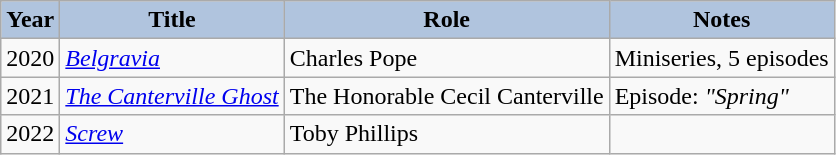<table class = "wikitable sortable">
<tr>
<th style="background:#B0C4DE;">Year</th>
<th style="background:#B0C4DE;">Title</th>
<th style="background:#B0C4DE;">Role</th>
<th style="background:#B0C4DE;">Notes</th>
</tr>
<tr>
<td>2020</td>
<td><em><a href='#'>Belgravia</a></em></td>
<td>Charles Pope</td>
<td>Miniseries, 5 episodes</td>
</tr>
<tr>
<td>2021</td>
<td><em><a href='#'>The Canterville Ghost</a></em></td>
<td>The Honorable Cecil Canterville</td>
<td>Episode: <em>"Spring"</em></td>
</tr>
<tr>
<td>2022</td>
<td><em><a href='#'>Screw</a></em></td>
<td>Toby Phillips</td>
<td></td>
</tr>
</table>
